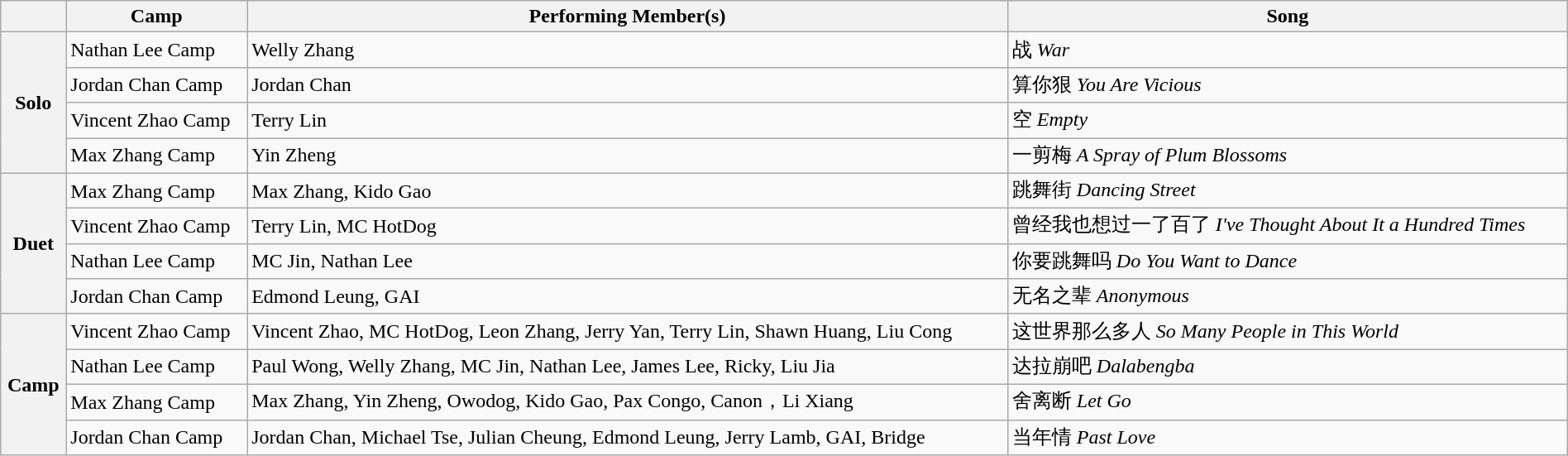<table class="wikitable" style="text-align:left; width:100%;">
<tr>
<th></th>
<th>Camp</th>
<th>Performing Member(s)</th>
<th>Song</th>
</tr>
<tr>
<th rowspan="4" style="text-align:center" ;>Solo</th>
<td>Nathan Lee Camp</td>
<td>Welly Zhang</td>
<td>战 <em>War</em></td>
</tr>
<tr>
<td>Jordan Chan Camp</td>
<td>Jordan Chan</td>
<td>算你狠 <em>You Are Vicious</em></td>
</tr>
<tr>
<td>Vincent Zhao Camp</td>
<td>Terry Lin</td>
<td>空 <em>Empty</em></td>
</tr>
<tr>
<td>Max Zhang Camp</td>
<td>Yin Zheng</td>
<td>一剪梅 <em>A Spray of Plum Blossoms</em></td>
</tr>
<tr>
<th rowspan="4" style="text-align:center" ;>Duet</th>
<td>Max Zhang Camp</td>
<td>Max Zhang, Kido Gao</td>
<td>跳舞街 <em>Dancing Street</em></td>
</tr>
<tr>
<td>Vincent Zhao Camp</td>
<td>Terry Lin, MC HotDog</td>
<td>曾经我也想过一了百了 <em>I've Thought About It a Hundred Times</em></td>
</tr>
<tr>
<td>Nathan Lee Camp</td>
<td>MC Jin, Nathan Lee</td>
<td>你要跳舞吗 <em>Do You Want to Dance</em></td>
</tr>
<tr>
<td>Jordan Chan Camp</td>
<td>Edmond Leung, GAI</td>
<td>无名之辈 <em>Anonymous</em></td>
</tr>
<tr>
<th rowspan="4" style="text-align:center" ;>Camp</th>
<td>Vincent Zhao Camp</td>
<td>Vincent Zhao, MC HotDog, Leon Zhang, Jerry Yan, Terry Lin, Shawn Huang, Liu Cong</td>
<td>这世界那么多人 <em>So Many People in This World</em></td>
</tr>
<tr>
<td>Nathan Lee Camp</td>
<td>Paul Wong, Welly Zhang, MC Jin, Nathan Lee, James Lee, Ricky, Liu Jia</td>
<td>达拉崩吧 <em>Dalabengba</em></td>
</tr>
<tr>
<td>Max Zhang Camp</td>
<td>Max Zhang, Yin Zheng, Owodog, Kido Gao, Pax Congo, Canon，Li Xiang</td>
<td>舍离断 <em>Let Go</em></td>
</tr>
<tr>
<td>Jordan Chan Camp</td>
<td>Jordan Chan, Michael Tse, Julian Cheung, Edmond Leung, Jerry Lamb, GAI, Bridge</td>
<td>当年情 <em>Past Love</em></td>
</tr>
</table>
